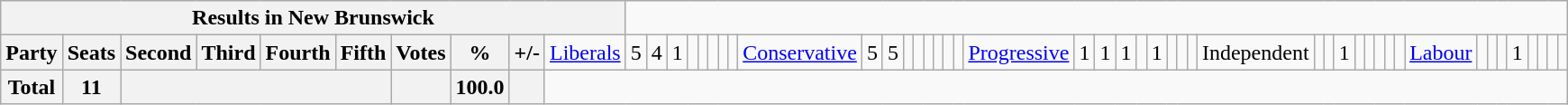<table class="wikitable">
<tr>
<th colspan=11>Results in New Brunswick</th>
</tr>
<tr>
<th colspan=2>Party</th>
<th>Seats</th>
<th>Second</th>
<th>Third</th>
<th>Fourth</th>
<th>Fifth</th>
<th>Votes</th>
<th>%</th>
<th>+/-<br></th>
<td><a href='#'>Liberals</a></td>
<td align="right">5</td>
<td align="right">4</td>
<td align="right">1</td>
<td align="right"></td>
<td align="right"></td>
<td align="right"></td>
<td align="right"></td>
<td align="right"><br></td>
<td><a href='#'>Conservative</a></td>
<td align="right">5</td>
<td align="right">5</td>
<td align="right"></td>
<td align="right"></td>
<td align="right"></td>
<td align="right"></td>
<td align="right"></td>
<td align="right"><br></td>
<td><a href='#'>Progressive</a></td>
<td align="right">1</td>
<td align="right">1</td>
<td align="right">1</td>
<td align="right"></td>
<td align="right">1</td>
<td align="right"></td>
<td align="right"></td>
<td align="right"><br></td>
<td>Independent</td>
<td align="right"></td>
<td align="right"></td>
<td align="right">1</td>
<td align="right"></td>
<td align="right"></td>
<td align="right"></td>
<td align="right"></td>
<td align="right"><br></td>
<td><a href='#'>Labour</a></td>
<td align="right"></td>
<td align="right"></td>
<td align="right"></td>
<td align="right">1</td>
<td align="right"></td>
<td align="right"></td>
<td align="right"></td>
<td align="right"></td>
</tr>
<tr>
<th colspan="2">Total</th>
<th>11</th>
<th colspan="4"></th>
<th></th>
<th>100.0</th>
<th></th>
</tr>
</table>
